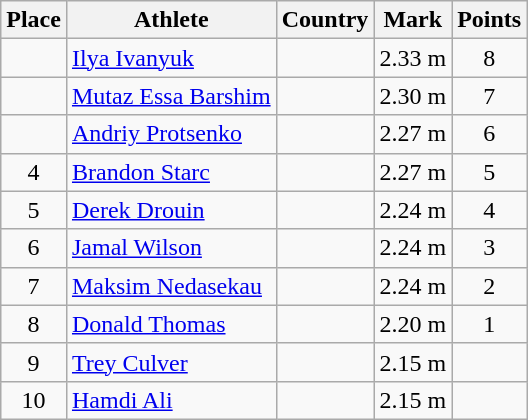<table class="wikitable">
<tr>
<th>Place</th>
<th>Athlete</th>
<th>Country</th>
<th>Mark</th>
<th>Points</th>
</tr>
<tr>
<td align=center></td>
<td><a href='#'>Ilya Ivanyuk</a></td>
<td></td>
<td>2.33 m</td>
<td align=center>8</td>
</tr>
<tr>
<td align=center></td>
<td><a href='#'>Mutaz Essa Barshim</a></td>
<td></td>
<td>2.30 m</td>
<td align=center>7</td>
</tr>
<tr>
<td align=center></td>
<td><a href='#'>Andriy Protsenko</a></td>
<td></td>
<td>2.27 m</td>
<td align=center>6</td>
</tr>
<tr>
<td align=center>4</td>
<td><a href='#'>Brandon Starc</a></td>
<td></td>
<td>2.27 m</td>
<td align=center>5</td>
</tr>
<tr>
<td align=center>5</td>
<td><a href='#'>Derek Drouin</a></td>
<td></td>
<td>2.24 m</td>
<td align=center>4</td>
</tr>
<tr>
<td align=center>6</td>
<td><a href='#'>Jamal Wilson</a></td>
<td></td>
<td>2.24 m</td>
<td align=center>3</td>
</tr>
<tr>
<td align=center>7</td>
<td><a href='#'>Maksim Nedasekau</a></td>
<td></td>
<td>2.24 m</td>
<td align=center>2</td>
</tr>
<tr>
<td align=center>8</td>
<td><a href='#'>Donald Thomas</a></td>
<td></td>
<td>2.20 m</td>
<td align=center>1</td>
</tr>
<tr>
<td align=center>9</td>
<td><a href='#'>Trey Culver</a></td>
<td></td>
<td>2.15 m</td>
<td align=center></td>
</tr>
<tr>
<td align=center>10</td>
<td><a href='#'>Hamdi Ali</a></td>
<td></td>
<td>2.15 m</td>
<td align=center></td>
</tr>
</table>
